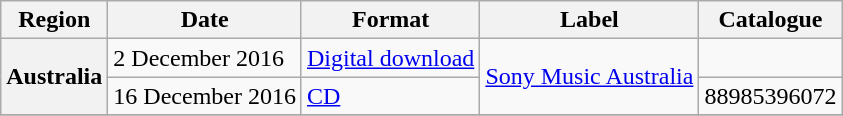<table class="wikitable plainrowheaders">
<tr>
<th scope="col">Region</th>
<th scope="col">Date</th>
<th scope="col">Format</th>
<th scope="col">Label</th>
<th scope="col">Catalogue</th>
</tr>
<tr>
<th scope="row" rowspan="2">Australia</th>
<td>2 December 2016</td>
<td><a href='#'>Digital download</a></td>
<td rowspan="2"><a href='#'>Sony Music Australia</a></td>
<td></td>
</tr>
<tr>
<td>16 December 2016</td>
<td><a href='#'>CD</a></td>
<td>88985396072</td>
</tr>
<tr>
</tr>
</table>
